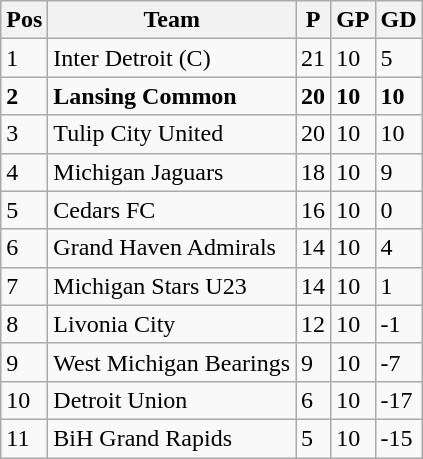<table class="wikitable">
<tr>
<th>Pos</th>
<th>Team</th>
<th>P</th>
<th>GP</th>
<th>GD</th>
</tr>
<tr>
<td>1</td>
<td>Inter Detroit (C)</td>
<td>21</td>
<td>10</td>
<td>5</td>
</tr>
<tr>
<td><strong>2</strong></td>
<td><strong>Lansing Common</strong></td>
<td><strong>20</strong></td>
<td><strong>10</strong></td>
<td><strong>10</strong></td>
</tr>
<tr>
<td>3</td>
<td>Tulip City United</td>
<td>20</td>
<td>10</td>
<td>10</td>
</tr>
<tr>
<td>4</td>
<td>Michigan Jaguars</td>
<td>18</td>
<td>10</td>
<td>9</td>
</tr>
<tr>
<td>5</td>
<td>Cedars FC</td>
<td>16</td>
<td>10</td>
<td>0</td>
</tr>
<tr>
<td>6</td>
<td>Grand Haven Admirals</td>
<td>14</td>
<td>10</td>
<td>4</td>
</tr>
<tr>
<td>7</td>
<td>Michigan Stars U23</td>
<td>14</td>
<td>10</td>
<td>1</td>
</tr>
<tr>
<td>8</td>
<td>Livonia City</td>
<td>12</td>
<td>10</td>
<td>-1</td>
</tr>
<tr>
<td>9</td>
<td>West Michigan Bearings</td>
<td>9</td>
<td>10</td>
<td>-7</td>
</tr>
<tr>
<td>10</td>
<td>Detroit Union</td>
<td>6</td>
<td>10</td>
<td>-17</td>
</tr>
<tr>
<td>11</td>
<td>BiH Grand Rapids</td>
<td>5</td>
<td>10</td>
<td>-15</td>
</tr>
</table>
